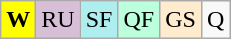<table class="wikitable">
<tr>
<td style=background:yellow><strong>W</strong></td>
<td style=background:thistle>RU</td>
<td style=background:#afeeee>SF</td>
<td style=background:#bfd>QF</td>
<td style=background:#ffebcd>GS</td>
<td>Q</td>
</tr>
</table>
